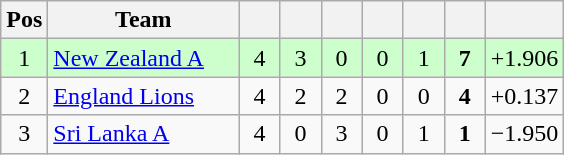<table class="wikitable">
<tr>
<th>Pos</th>
<th style="width:120px;">Team</th>
<th width="20"></th>
<th width="20"></th>
<th width="20"></th>
<th width="20"></th>
<th width="20"></th>
<th width="20"></th>
<th><a href='#'></a></th>
</tr>
<tr style="text-align:center; background:#cfc;">
<td>1</td>
<td style="text-align:left;"><a href='#'>New Zealand A</a></td>
<td>4</td>
<td>3</td>
<td>0</td>
<td>0</td>
<td>1</td>
<td><strong>7</strong></td>
<td>+1.906</td>
</tr>
<tr style="text-align:center;">
<td>2</td>
<td style="text-align:left;"><a href='#'>England Lions</a></td>
<td>4</td>
<td>2</td>
<td>2</td>
<td>0</td>
<td>0</td>
<td><strong>4</strong></td>
<td>+0.137</td>
</tr>
<tr style="text-align:center;">
<td>3</td>
<td style="text-align:left;"><a href='#'>Sri Lanka A</a></td>
<td>4</td>
<td>0</td>
<td>3</td>
<td>0</td>
<td>1</td>
<td><strong>1</strong></td>
<td>−1.950</td>
</tr>
</table>
